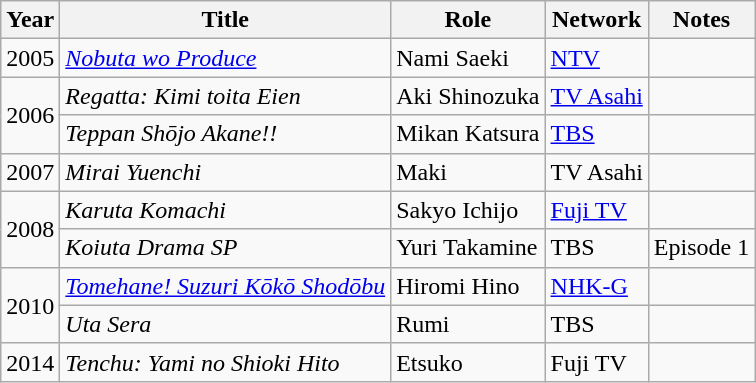<table class="wikitable">
<tr>
<th>Year</th>
<th>Title</th>
<th>Role</th>
<th>Network</th>
<th>Notes</th>
</tr>
<tr>
<td>2005</td>
<td><em><a href='#'>Nobuta wo Produce</a></em></td>
<td>Nami Saeki</td>
<td><a href='#'>NTV</a></td>
<td></td>
</tr>
<tr>
<td rowspan="2">2006</td>
<td><em>Regatta: Kimi toita Eien</em></td>
<td>Aki Shinozuka</td>
<td><a href='#'>TV Asahi</a></td>
<td></td>
</tr>
<tr>
<td><em>Teppan Shōjo Akane!!</em></td>
<td>Mikan Katsura</td>
<td><a href='#'>TBS</a></td>
<td></td>
</tr>
<tr>
<td>2007</td>
<td><em>Mirai Yuenchi</em></td>
<td>Maki</td>
<td>TV Asahi</td>
<td></td>
</tr>
<tr>
<td rowspan="2">2008</td>
<td><em>Karuta Komachi</em></td>
<td>Sakyo Ichijo</td>
<td><a href='#'>Fuji TV</a></td>
<td></td>
</tr>
<tr>
<td><em>Koiuta Drama SP</em></td>
<td>Yuri Takamine</td>
<td>TBS</td>
<td>Episode 1</td>
</tr>
<tr>
<td rowspan="2">2010</td>
<td><em><a href='#'>Tomehane! Suzuri Kōkō Shodōbu</a></em></td>
<td>Hiromi Hino</td>
<td><a href='#'>NHK-G</a></td>
<td></td>
</tr>
<tr>
<td><em>Uta Sera</em></td>
<td>Rumi</td>
<td>TBS</td>
<td></td>
</tr>
<tr>
<td>2014</td>
<td><em>Tenchu: Yami no Shioki Hito</em></td>
<td>Etsuko</td>
<td>Fuji TV</td>
<td></td>
</tr>
</table>
